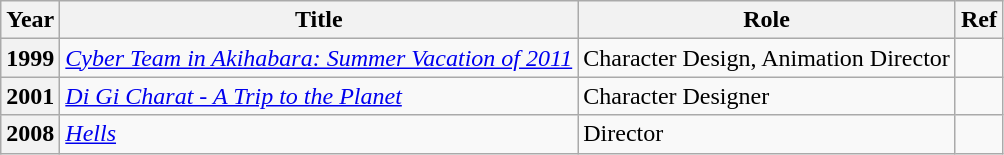<table class="wikitable">
<tr>
<th>Year</th>
<th>Title</th>
<th>Role</th>
<th>Ref</th>
</tr>
<tr>
<th>1999</th>
<td><em><a href='#'>Cyber Team in Akihabara: Summer Vacation of 2011</a></em></td>
<td>Character Design, Animation Director</td>
<td></td>
</tr>
<tr>
<th>2001</th>
<td><em><a href='#'>Di Gi Charat - A Trip to the Planet</a></em></td>
<td>Character Designer</td>
<td></td>
</tr>
<tr>
<th>2008</th>
<td><em><a href='#'>Hells</a></em></td>
<td>Director</td>
<td></td>
</tr>
</table>
